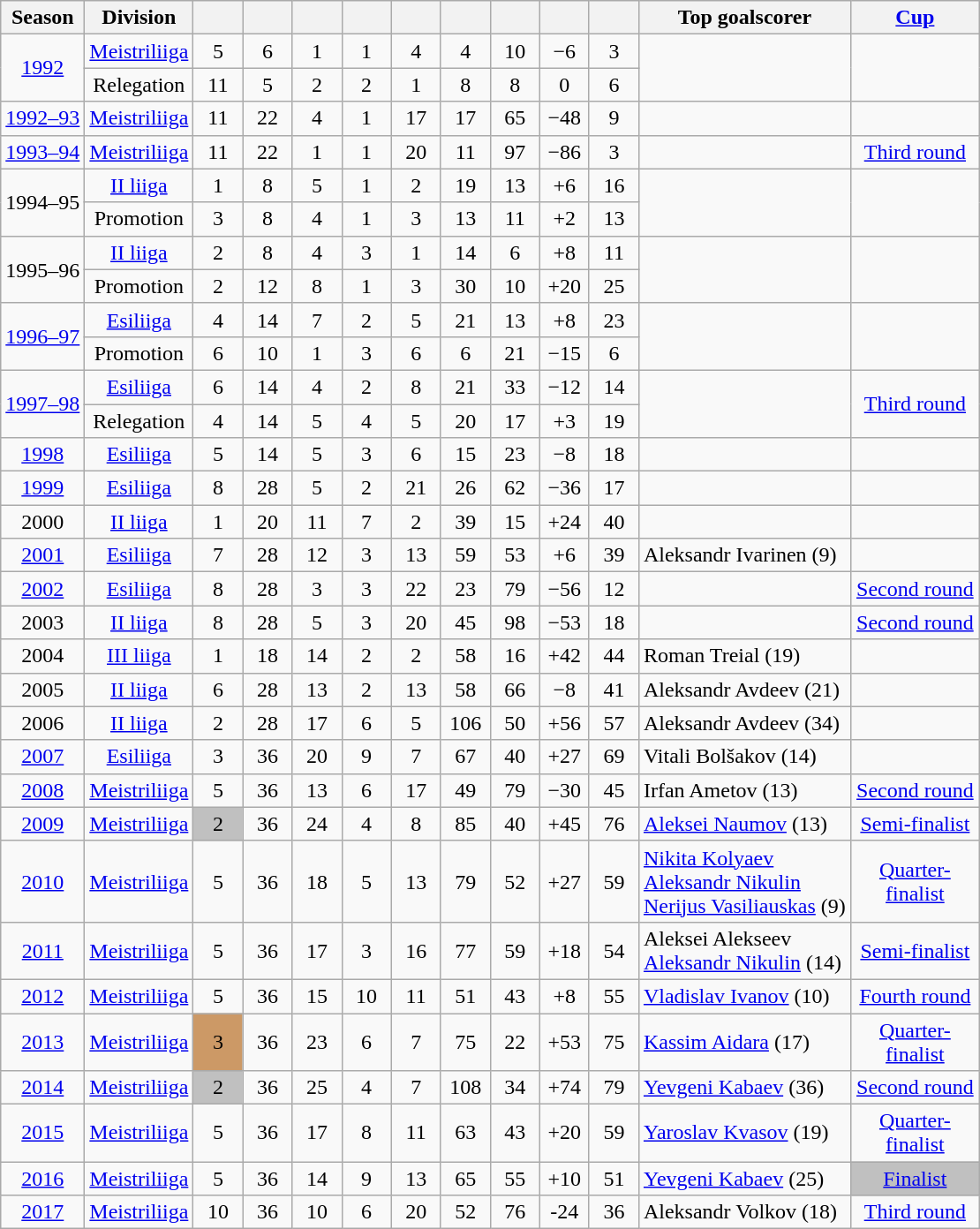<table class="wikitable collapsible collapsed">
<tr>
<th>Season</th>
<th>Division</th>
<th width=30px></th>
<th width=30px></th>
<th width=30px></th>
<th width=30px></th>
<th width=30px></th>
<th width=30px></th>
<th width=30px></th>
<th width=30px></th>
<th width=30px></th>
<th>Top goalscorer</th>
<th width=90px><a href='#'>Cup</a></th>
</tr>
<tr align=center>
<td rowspan=2><a href='#'>1992</a></td>
<td><a href='#'>Meistriliiga</a></td>
<td>5</td>
<td>6</td>
<td>1</td>
<td>1</td>
<td>4</td>
<td>4</td>
<td>10</td>
<td>−6</td>
<td>3</td>
<td rowspan=2></td>
<td rowspan=2></td>
</tr>
<tr align=center>
<td>Relegation</td>
<td>11</td>
<td>5</td>
<td>2</td>
<td>2</td>
<td>1</td>
<td>8</td>
<td>8</td>
<td>0</td>
<td>6</td>
</tr>
<tr align=center>
<td><a href='#'>1992–93</a></td>
<td><a href='#'>Meistriliiga</a></td>
<td>11</td>
<td>22</td>
<td>4</td>
<td>1</td>
<td>17</td>
<td>17</td>
<td>65</td>
<td>−48</td>
<td>9</td>
<td></td>
<td></td>
</tr>
<tr align=center>
<td><a href='#'>1993–94</a></td>
<td><a href='#'>Meistriliiga</a></td>
<td>11</td>
<td>22</td>
<td>1</td>
<td>1</td>
<td>20</td>
<td>11</td>
<td>97</td>
<td>−86</td>
<td>3</td>
<td></td>
<td><a href='#'>Third round</a></td>
</tr>
<tr align=center>
<td rowspan=2>1994–95</td>
<td><a href='#'>II liiga</a></td>
<td>1</td>
<td>8</td>
<td>5</td>
<td>1</td>
<td>2</td>
<td>19</td>
<td>13</td>
<td>+6</td>
<td>16</td>
<td rowspan=2></td>
<td rowspan=2></td>
</tr>
<tr align=center>
<td>Promotion</td>
<td>3</td>
<td>8</td>
<td>4</td>
<td>1</td>
<td>3</td>
<td>13</td>
<td>11</td>
<td>+2</td>
<td>13</td>
</tr>
<tr align=center>
<td rowspan=2>1995–96</td>
<td><a href='#'>II liiga</a></td>
<td>2</td>
<td>8</td>
<td>4</td>
<td>3</td>
<td>1</td>
<td>14</td>
<td>6</td>
<td>+8</td>
<td>11</td>
<td rowspan=2></td>
<td rowspan=2></td>
</tr>
<tr align=center>
<td>Promotion</td>
<td>2</td>
<td>12</td>
<td>8</td>
<td>1</td>
<td>3</td>
<td>30</td>
<td>10</td>
<td>+20</td>
<td>25</td>
</tr>
<tr align=center>
<td rowspan=2><a href='#'>1996–97</a></td>
<td><a href='#'>Esiliiga</a></td>
<td>4</td>
<td>14</td>
<td>7</td>
<td>2</td>
<td>5</td>
<td>21</td>
<td>13</td>
<td>+8</td>
<td>23</td>
<td rowspan=2></td>
<td rowspan=2></td>
</tr>
<tr align=center>
<td>Promotion</td>
<td>6</td>
<td>10</td>
<td>1</td>
<td>3</td>
<td>6</td>
<td>6</td>
<td>21</td>
<td>−15</td>
<td>6</td>
</tr>
<tr align=center>
<td rowspan=2><a href='#'>1997–98</a></td>
<td><a href='#'>Esiliiga</a></td>
<td>6</td>
<td>14</td>
<td>4</td>
<td>2</td>
<td>8</td>
<td>21</td>
<td>33</td>
<td>−12</td>
<td>14</td>
<td rowspan=2></td>
<td rowspan=2><a href='#'>Third round</a></td>
</tr>
<tr align=center>
<td>Relegation</td>
<td>4</td>
<td>14</td>
<td>5</td>
<td>4</td>
<td>5</td>
<td>20</td>
<td>17</td>
<td>+3</td>
<td>19</td>
</tr>
<tr align=center>
<td><a href='#'>1998</a></td>
<td><a href='#'>Esiliiga</a></td>
<td>5</td>
<td>14</td>
<td>5</td>
<td>3</td>
<td>6</td>
<td>15</td>
<td>23</td>
<td>−8</td>
<td>18</td>
<td></td>
<td></td>
</tr>
<tr align=center>
<td><a href='#'>1999</a></td>
<td><a href='#'>Esiliiga</a></td>
<td>8</td>
<td>28</td>
<td>5</td>
<td>2</td>
<td>21</td>
<td>26</td>
<td>62</td>
<td>−36</td>
<td>17</td>
<td></td>
<td></td>
</tr>
<tr align=center>
<td>2000</td>
<td><a href='#'>II liiga</a></td>
<td>1</td>
<td>20</td>
<td>11</td>
<td>7</td>
<td>2</td>
<td>39</td>
<td>15</td>
<td>+24</td>
<td>40</td>
<td></td>
<td></td>
</tr>
<tr align=center>
<td><a href='#'>2001</a></td>
<td><a href='#'>Esiliiga</a></td>
<td>7</td>
<td>28</td>
<td>12</td>
<td>3</td>
<td>13</td>
<td>59</td>
<td>53</td>
<td>+6</td>
<td>39</td>
<td align=left> Aleksandr Ivarinen (9)</td>
<td></td>
</tr>
<tr align=center>
<td><a href='#'>2002</a></td>
<td><a href='#'>Esiliiga</a></td>
<td>8</td>
<td>28</td>
<td>3</td>
<td>3</td>
<td>22</td>
<td>23</td>
<td>79</td>
<td>−56</td>
<td>12</td>
<td></td>
<td><a href='#'>Second round</a></td>
</tr>
<tr align=center>
<td>2003</td>
<td><a href='#'>II liiga</a></td>
<td>8</td>
<td>28</td>
<td>5</td>
<td>3</td>
<td>20</td>
<td>45</td>
<td>98</td>
<td>−53</td>
<td>18</td>
<td></td>
<td><a href='#'>Second round</a></td>
</tr>
<tr align=center>
<td>2004</td>
<td><a href='#'>III liiga</a></td>
<td>1</td>
<td>18</td>
<td>14</td>
<td>2</td>
<td>2</td>
<td>58</td>
<td>16</td>
<td>+42</td>
<td>44</td>
<td align=left> Roman Treial (19)</td>
<td></td>
</tr>
<tr align=center>
<td>2005</td>
<td><a href='#'>II liiga</a></td>
<td>6</td>
<td>28</td>
<td>13</td>
<td>2</td>
<td>13</td>
<td>58</td>
<td>66</td>
<td>−8</td>
<td>41</td>
<td align=left> Aleksandr Avdeev (21)</td>
<td></td>
</tr>
<tr align=center>
<td>2006</td>
<td><a href='#'>II liiga</a></td>
<td>2</td>
<td>28</td>
<td>17</td>
<td>6</td>
<td>5</td>
<td>106</td>
<td>50</td>
<td>+56</td>
<td>57</td>
<td align=left> Aleksandr Avdeev (34)</td>
<td></td>
</tr>
<tr align=center>
<td><a href='#'>2007</a></td>
<td><a href='#'>Esiliiga</a></td>
<td>3</td>
<td>36</td>
<td>20</td>
<td>9</td>
<td>7</td>
<td>67</td>
<td>40</td>
<td>+27</td>
<td>69</td>
<td align=left> Vitali Bolšakov (14)</td>
<td></td>
</tr>
<tr align=center>
<td><a href='#'>2008</a></td>
<td><a href='#'>Meistriliiga</a></td>
<td>5</td>
<td>36</td>
<td>13</td>
<td>6</td>
<td>17</td>
<td>49</td>
<td>79</td>
<td>−30</td>
<td>45</td>
<td align=left> Irfan Ametov (13)</td>
<td><a href='#'>Second round</a></td>
</tr>
<tr align=center>
<td><a href='#'>2009</a></td>
<td><a href='#'>Meistriliiga</a></td>
<td bgcolor=silver>2</td>
<td>36</td>
<td>24</td>
<td>4</td>
<td>8</td>
<td>85</td>
<td>40</td>
<td>+45</td>
<td>76</td>
<td align=left> <a href='#'>Aleksei Naumov</a> (13)</td>
<td><a href='#'>Semi-finalist</a></td>
</tr>
<tr align=center>
<td><a href='#'>2010</a></td>
<td><a href='#'>Meistriliiga</a></td>
<td>5</td>
<td>36</td>
<td>18</td>
<td>5</td>
<td>13</td>
<td>79</td>
<td>52</td>
<td>+27</td>
<td>59</td>
<td align=left> <a href='#'>Nikita Kolyaev</a><br> <a href='#'>Aleksandr Nikulin</a><br> <a href='#'>Nerijus Vasiliauskas</a> (9)</td>
<td><a href='#'>Quarter-finalist</a></td>
</tr>
<tr align=center>
<td><a href='#'>2011</a></td>
<td><a href='#'>Meistriliiga</a></td>
<td>5</td>
<td>36</td>
<td>17</td>
<td>3</td>
<td>16</td>
<td>77</td>
<td>59</td>
<td>+18</td>
<td>54</td>
<td align=left> Aleksei Alekseev<br> <a href='#'>Aleksandr Nikulin</a> (14)</td>
<td><a href='#'>Semi-finalist</a></td>
</tr>
<tr align=center>
<td><a href='#'>2012</a></td>
<td><a href='#'>Meistriliiga</a></td>
<td>5</td>
<td>36</td>
<td>15</td>
<td>10</td>
<td>11</td>
<td>51</td>
<td>43</td>
<td>+8</td>
<td>55</td>
<td align=left> <a href='#'>Vladislav Ivanov</a> (10)</td>
<td><a href='#'>Fourth round</a></td>
</tr>
<tr align=center>
<td><a href='#'>2013</a></td>
<td><a href='#'>Meistriliiga</a></td>
<td bgcolor=#CC9966>3</td>
<td>36</td>
<td>23</td>
<td>6</td>
<td>7</td>
<td>75</td>
<td>22</td>
<td>+53</td>
<td>75</td>
<td align=left> <a href='#'>Kassim Aidara</a> (17)</td>
<td><a href='#'>Quarter-finalist</a></td>
</tr>
<tr align=center>
<td><a href='#'>2014</a></td>
<td><a href='#'>Meistriliiga</a></td>
<td bgcolor=silver>2</td>
<td>36</td>
<td>25</td>
<td>4</td>
<td>7</td>
<td>108</td>
<td>34</td>
<td>+74</td>
<td>79</td>
<td align=left> <a href='#'>Yevgeni Kabaev</a> (36)</td>
<td><a href='#'>Second round</a></td>
</tr>
<tr align=center>
<td><a href='#'>2015</a></td>
<td><a href='#'>Meistriliiga</a></td>
<td>5</td>
<td>36</td>
<td>17</td>
<td>8</td>
<td>11</td>
<td>63</td>
<td>43</td>
<td>+20</td>
<td>59</td>
<td align=left> <a href='#'>Yaroslav Kvasov</a> (19)</td>
<td><a href='#'>Quarter-finalist</a></td>
</tr>
<tr align=center>
<td><a href='#'>2016</a></td>
<td><a href='#'>Meistriliiga</a></td>
<td>5</td>
<td>36</td>
<td>14</td>
<td>9</td>
<td>13</td>
<td>65</td>
<td>55</td>
<td>+10</td>
<td>51</td>
<td align=left> <a href='#'>Yevgeni Kabaev</a> (25)</td>
<td bgcolor=silver><a href='#'>Finalist</a></td>
</tr>
<tr align=center>
<td><a href='#'>2017</a></td>
<td><a href='#'>Meistriliiga</a></td>
<td>10</td>
<td>36</td>
<td>10</td>
<td>6</td>
<td>20</td>
<td>52</td>
<td>76</td>
<td>-24</td>
<td>36</td>
<td align=left> Aleksandr Volkov (18)</td>
<td><a href='#'>Third round</a></td>
</tr>
</table>
